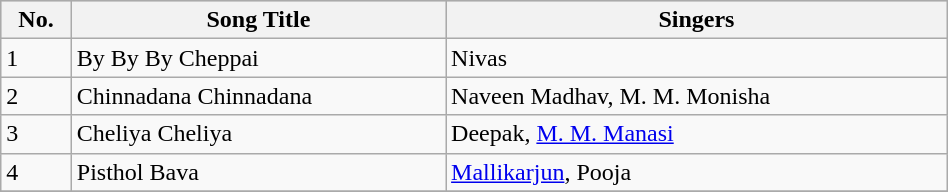<table class="wikitable" width="50%">
<tr bgcolor="#CCCCCC">
<th>No.</th>
<th>Song Title</th>
<th>Singers</th>
</tr>
<tr>
<td>1</td>
<td>By By By Cheppai</td>
<td>Nivas</td>
</tr>
<tr>
<td>2</td>
<td>Chinnadana Chinnadana</td>
<td>Naveen Madhav, M. M. Monisha</td>
</tr>
<tr>
<td>3</td>
<td>Cheliya Cheliya</td>
<td>Deepak, <a href='#'>M. M. Manasi</a></td>
</tr>
<tr>
<td>4</td>
<td>Pisthol Bava</td>
<td><a href='#'>Mallikarjun</a>, Pooja</td>
</tr>
<tr>
</tr>
</table>
